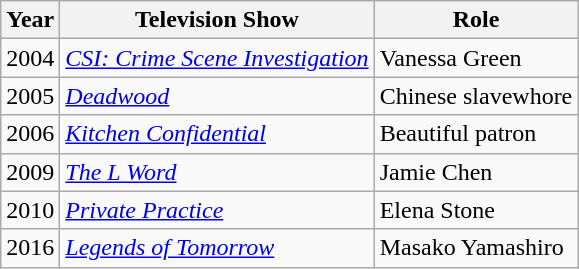<table class="wikitable sortable">
<tr>
<th>Year</th>
<th>Television Show</th>
<th>Role</th>
</tr>
<tr>
<td>2004</td>
<td><em><a href='#'>CSI: Crime Scene Investigation</a></em></td>
<td>Vanessa Green</td>
</tr>
<tr>
<td>2005</td>
<td><em><a href='#'>Deadwood</a></em></td>
<td>Chinese slavewhore</td>
</tr>
<tr>
<td>2006</td>
<td><em><a href='#'>Kitchen Confidential</a></em></td>
<td>Beautiful patron</td>
</tr>
<tr>
<td>2009</td>
<td><em><a href='#'>The L Word</a></em></td>
<td>Jamie Chen</td>
</tr>
<tr>
<td>2010</td>
<td><em><a href='#'>Private Practice</a></em></td>
<td>Elena Stone</td>
</tr>
<tr>
<td>2016</td>
<td><em><a href='#'>Legends of Tomorrow</a></em></td>
<td>Masako Yamashiro</td>
</tr>
</table>
